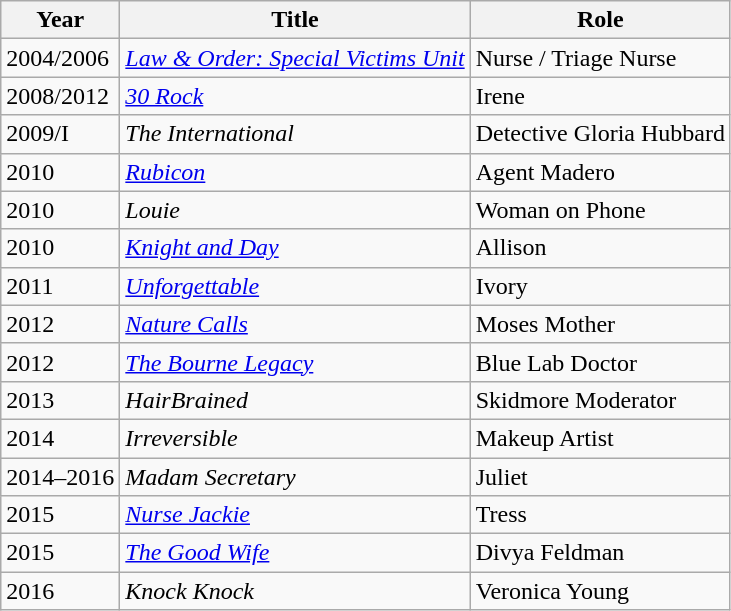<table class="wikitable">
<tr>
<th>Year</th>
<th>Title</th>
<th>Role</th>
</tr>
<tr>
<td>2004/2006</td>
<td><em><a href='#'>Law & Order: Special Victims Unit</a></em></td>
<td>Nurse / Triage Nurse</td>
</tr>
<tr>
<td>2008/2012</td>
<td><em><a href='#'>30 Rock</a></em></td>
<td>Irene</td>
</tr>
<tr>
<td>2009/I</td>
<td><em>The International</em></td>
<td>Detective Gloria Hubbard</td>
</tr>
<tr>
<td>2010</td>
<td><em><a href='#'>Rubicon</a></em></td>
<td>Agent Madero</td>
</tr>
<tr>
<td>2010</td>
<td><em>Louie</em></td>
<td>Woman on Phone</td>
</tr>
<tr>
<td>2010</td>
<td><em><a href='#'>Knight and Day</a></em></td>
<td>Allison</td>
</tr>
<tr>
<td>2011</td>
<td><em><a href='#'>Unforgettable</a></em></td>
<td>Ivory</td>
</tr>
<tr>
<td>2012</td>
<td><em><a href='#'>Nature Calls</a></em></td>
<td>Moses Mother</td>
</tr>
<tr>
<td>2012</td>
<td><em><a href='#'>The Bourne Legacy</a></em></td>
<td>Blue Lab Doctor</td>
</tr>
<tr>
<td>2013</td>
<td><em>HairBrained</em></td>
<td>Skidmore Moderator</td>
</tr>
<tr>
<td>2014</td>
<td><em>Irreversible</em></td>
<td>Makeup Artist</td>
</tr>
<tr>
<td>2014–2016</td>
<td><em>Madam Secretary</em></td>
<td>Juliet</td>
</tr>
<tr>
<td>2015</td>
<td><em><a href='#'>Nurse Jackie</a></em></td>
<td>Tress</td>
</tr>
<tr>
<td>2015</td>
<td><em><a href='#'>The Good Wife</a></em></td>
<td>Divya Feldman</td>
</tr>
<tr>
<td>2016</td>
<td><em>Knock Knock</em></td>
<td>Veronica Young</td>
</tr>
</table>
